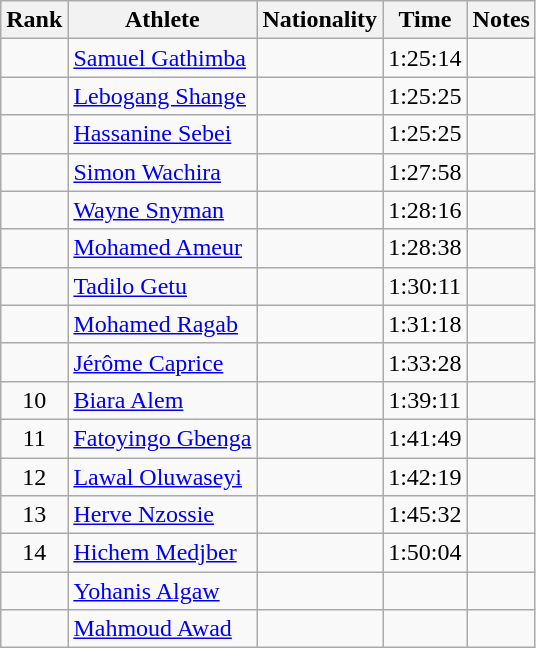<table class="wikitable sortable" style="text-align:center">
<tr>
<th>Rank</th>
<th>Athlete</th>
<th>Nationality</th>
<th>Time</th>
<th>Notes</th>
</tr>
<tr>
<td></td>
<td align="left"><a href='#'>Samuel Gathimba</a></td>
<td align=left></td>
<td>1:25:14</td>
<td></td>
</tr>
<tr>
<td></td>
<td align="left"><a href='#'>Lebogang Shange</a></td>
<td align=left></td>
<td>1:25:25</td>
<td></td>
</tr>
<tr>
<td></td>
<td align="left"><a href='#'>Hassanine Sebei</a></td>
<td align=left></td>
<td>1:25:25</td>
<td></td>
</tr>
<tr>
<td></td>
<td align="left"><a href='#'>Simon Wachira</a></td>
<td align=left></td>
<td>1:27:58</td>
<td></td>
</tr>
<tr>
<td></td>
<td align="left"><a href='#'>Wayne Snyman</a></td>
<td align=left></td>
<td>1:28:16</td>
<td></td>
</tr>
<tr>
<td></td>
<td align="left"><a href='#'>Mohamed Ameur</a></td>
<td align=left></td>
<td>1:28:38</td>
<td></td>
</tr>
<tr>
<td></td>
<td align="left"><a href='#'>Tadilo Getu</a></td>
<td align=left></td>
<td>1:30:11</td>
<td></td>
</tr>
<tr>
<td></td>
<td align="left"><a href='#'>Mohamed Ragab</a></td>
<td align=left></td>
<td>1:31:18</td>
<td></td>
</tr>
<tr>
<td></td>
<td align="left"><a href='#'>Jérôme Caprice</a></td>
<td align=left></td>
<td>1:33:28</td>
<td></td>
</tr>
<tr>
<td>10</td>
<td align="left"><a href='#'>Biara Alem</a></td>
<td align=left></td>
<td>1:39:11</td>
<td></td>
</tr>
<tr>
<td>11</td>
<td align="left"><a href='#'>Fatoyingo Gbenga</a></td>
<td align=left></td>
<td>1:41:49</td>
<td></td>
</tr>
<tr>
<td>12</td>
<td align="left"><a href='#'>Lawal Oluwaseyi</a></td>
<td align=left></td>
<td>1:42:19</td>
<td></td>
</tr>
<tr>
<td>13</td>
<td align="left"><a href='#'>Herve Nzossie</a></td>
<td align=left></td>
<td>1:45:32</td>
<td></td>
</tr>
<tr>
<td>14</td>
<td align="left"><a href='#'>Hichem Medjber</a></td>
<td align=left></td>
<td>1:50:04</td>
<td></td>
</tr>
<tr>
<td></td>
<td align="left"><a href='#'>Yohanis Algaw</a></td>
<td align=left></td>
<td></td>
<td></td>
</tr>
<tr>
<td></td>
<td align="left"><a href='#'>Mahmoud Awad</a></td>
<td align=left></td>
<td></td>
<td></td>
</tr>
</table>
